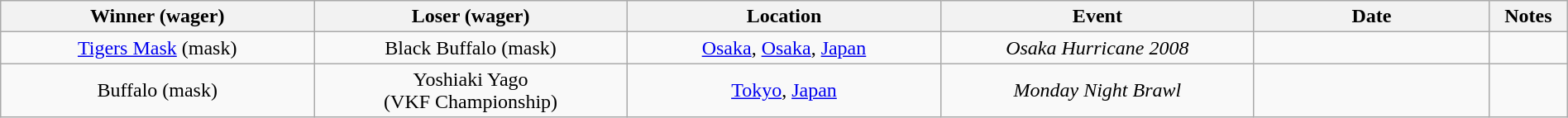<table class="wikitable" style="width:100%;">
<tr>
<th width=20%>Winner (wager)</th>
<th width=20%>Loser (wager)</th>
<th width=20%>Location</th>
<th width=20%>Event</th>
<th width=15%>Date</th>
<th width=5%>Notes</th>
</tr>
<tr style="text-align:center;">
<td><a href='#'>Tigers Mask</a> (mask)</td>
<td>Black Buffalo (mask)</td>
<td><a href='#'>Osaka</a>, <a href='#'>Osaka</a>, <a href='#'>Japan</a></td>
<td><em>Osaka Hurricane 2008</em></td>
<td></td>
<td></td>
</tr>
<tr style="text-align:center;">
<td>Buffalo (mask)</td>
<td>Yoshiaki Yago<br>(VKF Championship)</td>
<td><a href='#'>Tokyo</a>, <a href='#'>Japan</a></td>
<td><em>Monday Night Brawl</em></td>
<td></td>
<td></td>
</tr>
</table>
